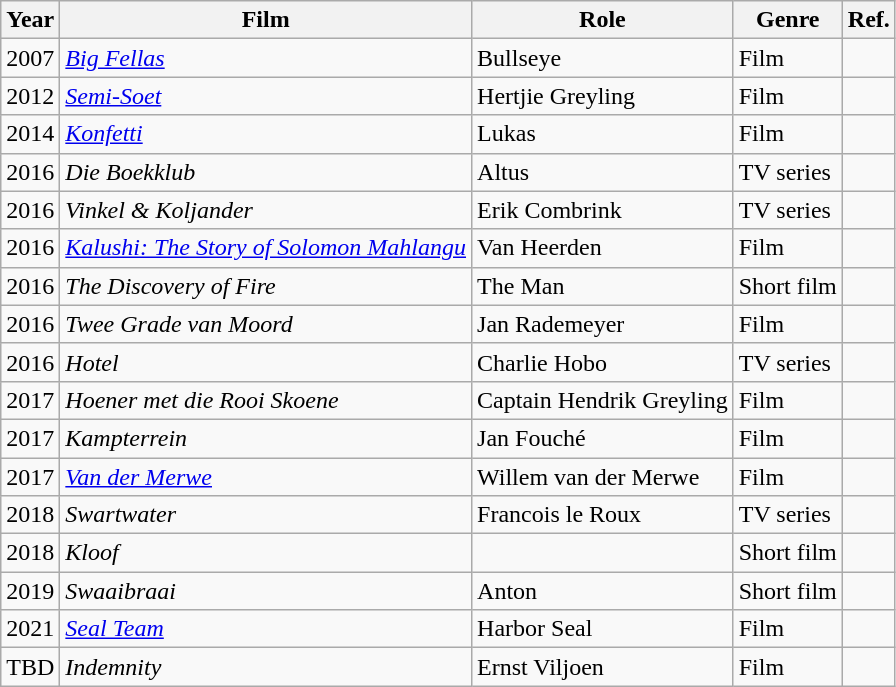<table class="wikitable">
<tr>
<th>Year</th>
<th>Film</th>
<th>Role</th>
<th>Genre</th>
<th>Ref.</th>
</tr>
<tr>
<td>2007</td>
<td><em><a href='#'>Big Fellas</a></em></td>
<td>Bullseye</td>
<td>Film</td>
<td></td>
</tr>
<tr>
<td>2012</td>
<td><em><a href='#'>Semi-Soet</a></em></td>
<td>Hertjie Greyling</td>
<td>Film</td>
<td></td>
</tr>
<tr>
<td>2014</td>
<td><em><a href='#'>Konfetti</a></em></td>
<td>Lukas</td>
<td>Film</td>
<td></td>
</tr>
<tr>
<td>2016</td>
<td><em>Die Boekklub</em></td>
<td>Altus</td>
<td>TV series</td>
<td></td>
</tr>
<tr>
<td>2016</td>
<td><em>Vinkel & Koljander</em></td>
<td>Erik Combrink</td>
<td>TV series</td>
<td></td>
</tr>
<tr>
<td>2016</td>
<td><em><a href='#'>Kalushi: The Story of Solomon Mahlangu</a></em></td>
<td>Van Heerden</td>
<td>Film</td>
<td></td>
</tr>
<tr>
<td>2016</td>
<td><em>The Discovery of Fire</em></td>
<td>The Man</td>
<td>Short film</td>
<td></td>
</tr>
<tr>
<td>2016</td>
<td><em>Twee Grade van Moord</em></td>
<td>Jan Rademeyer</td>
<td>Film</td>
<td></td>
</tr>
<tr>
<td>2016</td>
<td><em>Hotel</em></td>
<td>Charlie Hobo</td>
<td>TV series</td>
<td></td>
</tr>
<tr>
<td>2017</td>
<td><em>Hoener met die Rooi Skoene</em></td>
<td>Captain Hendrik Greyling</td>
<td>Film</td>
<td></td>
</tr>
<tr>
<td>2017</td>
<td><em>Kampterrein</em></td>
<td>Jan Fouché</td>
<td>Film</td>
<td></td>
</tr>
<tr>
<td>2017</td>
<td><em><a href='#'>Van der Merwe</a></em></td>
<td>Willem van der Merwe</td>
<td>Film</td>
<td></td>
</tr>
<tr>
<td>2018</td>
<td><em>Swartwater</em></td>
<td>Francois le Roux</td>
<td>TV series</td>
<td></td>
</tr>
<tr>
<td>2018</td>
<td><em>Kloof</em></td>
<td></td>
<td>Short film</td>
<td></td>
</tr>
<tr>
<td>2019</td>
<td><em>Swaaibraai</em></td>
<td>Anton</td>
<td>Short film</td>
<td></td>
</tr>
<tr>
<td>2021</td>
<td><em><a href='#'>Seal Team</a></em></td>
<td>Harbor Seal</td>
<td>Film</td>
<td></td>
</tr>
<tr>
<td>TBD</td>
<td><em>Indemnity</em></td>
<td>Ernst Viljoen</td>
<td>Film</td>
<td></td>
</tr>
</table>
